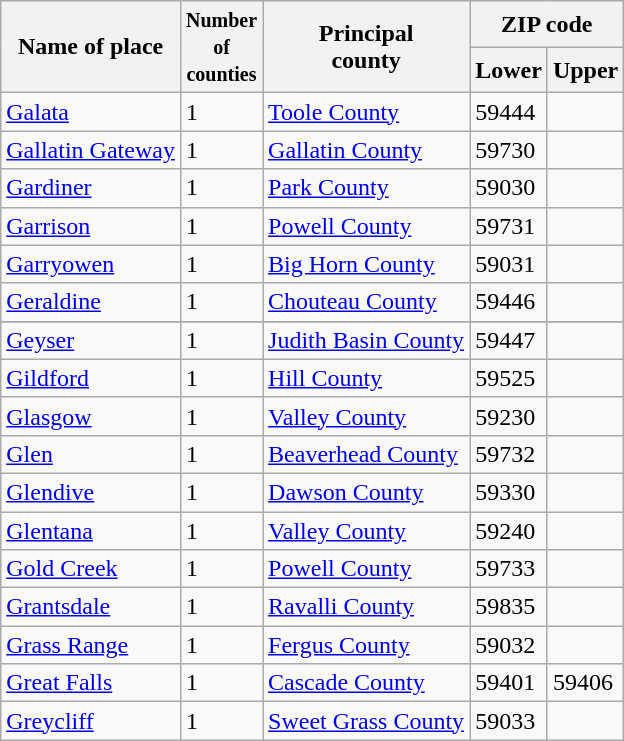<table class=wikitable>
<tr>
<th rowspan=2>Name of place</th>
<th rowspan=2><small>Number <br>of<br>counties</small></th>
<th rowspan=2>Principal <br> county</th>
<th colspan=2>ZIP code</th>
</tr>
<tr>
<th>Lower</th>
<th>Upper</th>
</tr>
<tr>
<td><a href='#'>Galata</a></td>
<td>1</td>
<td><a href='#'>Toole County</a></td>
<td>59444</td>
<td></td>
</tr>
<tr>
<td><a href='#'>Gallatin Gateway</a></td>
<td>1</td>
<td><a href='#'>Gallatin County</a></td>
<td>59730</td>
<td></td>
</tr>
<tr>
<td><a href='#'>Gardiner</a></td>
<td>1</td>
<td><a href='#'>Park County</a></td>
<td>59030</td>
<td></td>
</tr>
<tr>
<td><a href='#'>Garrison</a></td>
<td>1</td>
<td><a href='#'>Powell County</a></td>
<td>59731</td>
<td></td>
</tr>
<tr>
<td><a href='#'>Garryowen</a></td>
<td>1</td>
<td><a href='#'>Big Horn County</a></td>
<td>59031</td>
<td></td>
</tr>
<tr>
<td><a href='#'>Geraldine</a></td>
<td>1</td>
<td><a href='#'>Chouteau County</a></td>
<td>59446</td>
<td></td>
</tr>
<tr>
</tr>
<tr>
<td><a href='#'>Geyser</a></td>
<td>1</td>
<td><a href='#'>Judith Basin County</a></td>
<td>59447</td>
<td></td>
</tr>
<tr>
<td><a href='#'>Gildford</a></td>
<td>1</td>
<td><a href='#'>Hill County</a></td>
<td>59525</td>
<td></td>
</tr>
<tr>
<td><a href='#'>Glasgow</a></td>
<td>1</td>
<td><a href='#'>Valley County</a></td>
<td>59230</td>
<td></td>
</tr>
<tr>
<td><a href='#'>Glen</a></td>
<td>1</td>
<td><a href='#'>Beaverhead County</a></td>
<td>59732</td>
<td></td>
</tr>
<tr>
<td><a href='#'>Glendive</a></td>
<td>1</td>
<td><a href='#'>Dawson County</a></td>
<td>59330</td>
<td></td>
</tr>
<tr>
<td><a href='#'>Glentana</a></td>
<td>1</td>
<td><a href='#'>Valley County</a></td>
<td>59240</td>
<td></td>
</tr>
<tr>
<td><a href='#'>Gold Creek</a></td>
<td>1</td>
<td><a href='#'>Powell County</a></td>
<td>59733</td>
<td></td>
</tr>
<tr>
<td><a href='#'>Grantsdale</a></td>
<td>1</td>
<td><a href='#'>Ravalli County</a></td>
<td>59835</td>
<td></td>
</tr>
<tr>
<td><a href='#'>Grass Range</a></td>
<td>1</td>
<td><a href='#'>Fergus County</a></td>
<td>59032</td>
<td></td>
</tr>
<tr>
<td><a href='#'>Great Falls</a></td>
<td>1</td>
<td><a href='#'>Cascade County</a></td>
<td>59401</td>
<td>59406</td>
</tr>
<tr>
<td><a href='#'>Greycliff</a></td>
<td>1</td>
<td><a href='#'>Sweet Grass County</a></td>
<td>59033</td>
<td></td>
</tr>
</table>
